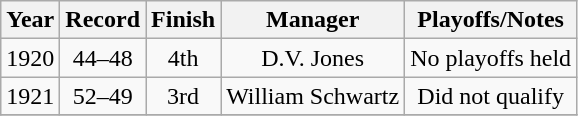<table class="wikitable" style="text-align:center">
<tr>
<th>Year</th>
<th>Record</th>
<th>Finish</th>
<th>Manager</th>
<th>Playoffs/Notes</th>
</tr>
<tr>
<td>1920</td>
<td>44–48</td>
<td>4th</td>
<td>D.V. Jones</td>
<td>No playoffs held</td>
</tr>
<tr>
<td>1921</td>
<td>52–49</td>
<td>3rd</td>
<td>William Schwartz</td>
<td>Did not qualify</td>
</tr>
<tr>
</tr>
</table>
